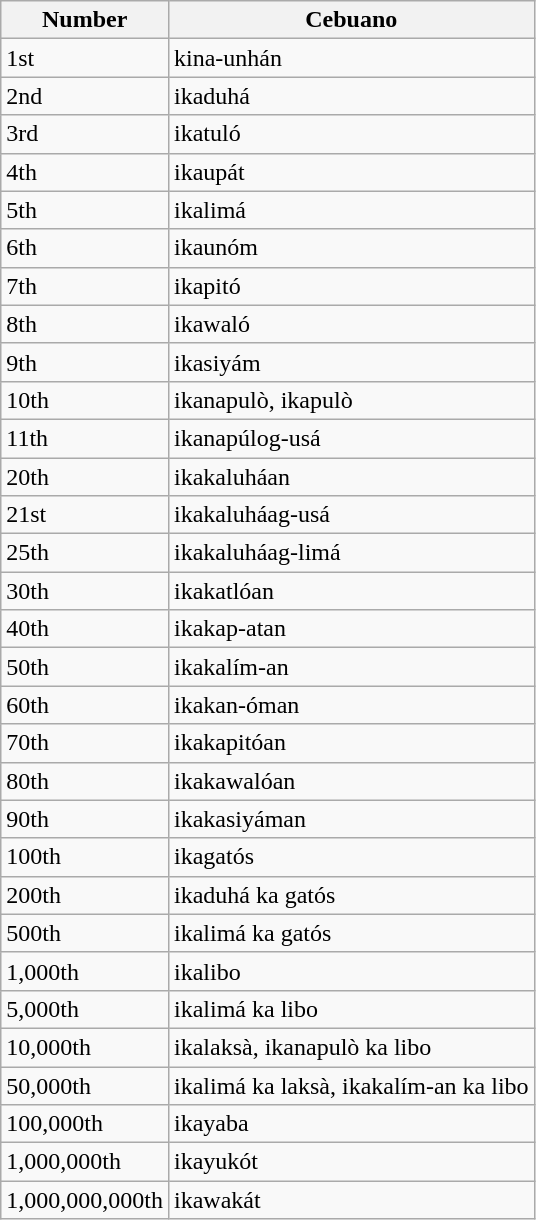<table class="wikitable" style="margin:auto:" align="center" style="text-align:center">
<tr>
<th>Number</th>
<th>Cebuano</th>
</tr>
<tr>
<td>1st</td>
<td>kina-unhán</td>
</tr>
<tr>
<td>2nd</td>
<td>ikaduhá</td>
</tr>
<tr>
<td>3rd</td>
<td>ikatuló</td>
</tr>
<tr>
<td>4th</td>
<td>ikaupát</td>
</tr>
<tr>
<td>5th</td>
<td>ikalimá</td>
</tr>
<tr>
<td>6th</td>
<td>ikaunóm</td>
</tr>
<tr>
<td>7th</td>
<td>ikapitó</td>
</tr>
<tr>
<td>8th</td>
<td>ikawaló</td>
</tr>
<tr>
<td>9th</td>
<td>ikasiyám</td>
</tr>
<tr>
<td>10th</td>
<td>ikanapulò, ikapulò</td>
</tr>
<tr>
<td>11th</td>
<td>ikanapúlog-usá</td>
</tr>
<tr>
<td>20th</td>
<td>ikakaluháan</td>
</tr>
<tr>
<td>21st</td>
<td>ikakaluháag-usá</td>
</tr>
<tr>
<td>25th</td>
<td>ikakaluháag-limá</td>
</tr>
<tr>
<td>30th</td>
<td>ikakatlóan</td>
</tr>
<tr>
<td>40th</td>
<td>ikakap-atan</td>
</tr>
<tr>
<td>50th</td>
<td>ikakalím-an</td>
</tr>
<tr>
<td>60th</td>
<td>ikakan-óman</td>
</tr>
<tr>
<td>70th</td>
<td>ikakapitóan</td>
</tr>
<tr>
<td>80th</td>
<td>ikakawalóan</td>
</tr>
<tr>
<td>90th</td>
<td>ikakasiyáman</td>
</tr>
<tr>
<td>100th</td>
<td>ikagatós</td>
</tr>
<tr>
<td>200th</td>
<td>ikaduhá ka gatós</td>
</tr>
<tr>
<td>500th</td>
<td>ikalimá ka gatós</td>
</tr>
<tr>
<td>1,000th</td>
<td>ikalibo</td>
</tr>
<tr>
<td>5,000th</td>
<td>ikalimá ka libo</td>
</tr>
<tr>
<td>10,000th</td>
<td>ikalaksà, ikanapulò ka libo</td>
</tr>
<tr>
<td>50,000th</td>
<td>ikalimá ka laksà, ikakalím-an ka libo</td>
</tr>
<tr>
<td>100,000th</td>
<td>ikayaba</td>
</tr>
<tr>
<td>1,000,000th</td>
<td>ikayukót</td>
</tr>
<tr>
<td>1,000,000,000th</td>
<td>ikawakát</td>
</tr>
</table>
